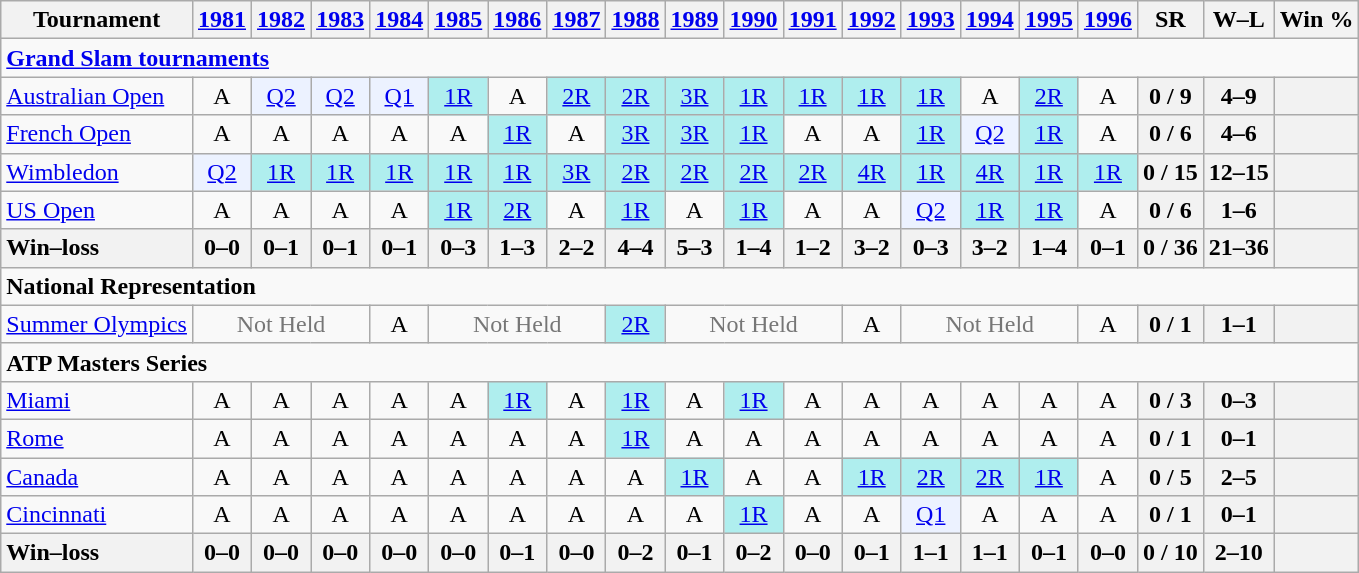<table class=wikitable style=text-align:center>
<tr>
<th>Tournament</th>
<th><a href='#'>1981</a></th>
<th><a href='#'>1982</a></th>
<th><a href='#'>1983</a></th>
<th><a href='#'>1984</a></th>
<th><a href='#'>1985</a></th>
<th><a href='#'>1986</a></th>
<th><a href='#'>1987</a></th>
<th><a href='#'>1988</a></th>
<th><a href='#'>1989</a></th>
<th><a href='#'>1990</a></th>
<th><a href='#'>1991</a></th>
<th><a href='#'>1992</a></th>
<th><a href='#'>1993</a></th>
<th><a href='#'>1994</a></th>
<th><a href='#'>1995</a></th>
<th><a href='#'>1996</a></th>
<th>SR</th>
<th>W–L</th>
<th>Win %</th>
</tr>
<tr>
<td colspan=25 style=text-align:left><a href='#'><strong>Grand Slam tournaments</strong></a></td>
</tr>
<tr>
<td align=left><a href='#'>Australian Open</a></td>
<td>A</td>
<td style=background:#ecf2ff><a href='#'>Q2</a></td>
<td style=background:#ecf2ff><a href='#'>Q2</a></td>
<td style=background:#ecf2ff><a href='#'>Q1</a></td>
<td style=background:#afeeee><a href='#'>1R</a></td>
<td>A</td>
<td style=background:#afeeee><a href='#'>2R</a></td>
<td style=background:#afeeee><a href='#'>2R</a></td>
<td style=background:#afeeee><a href='#'>3R</a></td>
<td style=background:#afeeee><a href='#'>1R</a></td>
<td style=background:#afeeee><a href='#'>1R</a></td>
<td style=background:#afeeee><a href='#'>1R</a></td>
<td style=background:#afeeee><a href='#'>1R</a></td>
<td>A</td>
<td style=background:#afeeee><a href='#'>2R</a></td>
<td>A</td>
<th>0 / 9</th>
<th>4–9</th>
<th></th>
</tr>
<tr>
<td align=left><a href='#'>French Open</a></td>
<td>A</td>
<td>A</td>
<td>A</td>
<td>A</td>
<td>A</td>
<td style=background:#afeeee><a href='#'>1R</a></td>
<td>A</td>
<td style=background:#afeeee><a href='#'>3R</a></td>
<td style=background:#afeeee><a href='#'>3R</a></td>
<td style=background:#afeeee><a href='#'>1R</a></td>
<td>A</td>
<td>A</td>
<td style=background:#afeeee><a href='#'>1R</a></td>
<td style=background:#ecf2ff><a href='#'>Q2</a></td>
<td style=background:#afeeee><a href='#'>1R</a></td>
<td>A</td>
<th>0 / 6</th>
<th>4–6</th>
<th></th>
</tr>
<tr>
<td align=left><a href='#'>Wimbledon</a></td>
<td style=background:#ecf2ff><a href='#'>Q2</a></td>
<td style=background:#afeeee><a href='#'>1R</a></td>
<td style=background:#afeeee><a href='#'>1R</a></td>
<td style=background:#afeeee><a href='#'>1R</a></td>
<td style=background:#afeeee><a href='#'>1R</a></td>
<td style=background:#afeeee><a href='#'>1R</a></td>
<td style=background:#afeeee><a href='#'>3R</a></td>
<td style=background:#afeeee><a href='#'>2R</a></td>
<td style=background:#afeeee><a href='#'>2R</a></td>
<td style=background:#afeeee><a href='#'>2R</a></td>
<td style=background:#afeeee><a href='#'>2R</a></td>
<td style=background:#afeeee><a href='#'>4R</a></td>
<td style=background:#afeeee><a href='#'>1R</a></td>
<td style=background:#afeeee><a href='#'>4R</a></td>
<td style=background:#afeeee><a href='#'>1R</a></td>
<td style=background:#afeeee><a href='#'>1R</a></td>
<th>0 / 15</th>
<th>12–15</th>
<th></th>
</tr>
<tr>
<td align=left><a href='#'>US Open</a></td>
<td>A</td>
<td>A</td>
<td>A</td>
<td>A</td>
<td style=background:#afeeee><a href='#'>1R</a></td>
<td style=background:#afeeee><a href='#'>2R</a></td>
<td>A</td>
<td style=background:#afeeee><a href='#'>1R</a></td>
<td>A</td>
<td style=background:#afeeee><a href='#'>1R</a></td>
<td>A</td>
<td>A</td>
<td style=background:#ecf2ff><a href='#'>Q2</a></td>
<td style=background:#afeeee><a href='#'>1R</a></td>
<td style=background:#afeeee><a href='#'>1R</a></td>
<td>A</td>
<th>0 / 6</th>
<th>1–6</th>
<th></th>
</tr>
<tr>
<th style=text-align:left>Win–loss</th>
<th>0–0</th>
<th>0–1</th>
<th>0–1</th>
<th>0–1</th>
<th>0–3</th>
<th>1–3</th>
<th>2–2</th>
<th>4–4</th>
<th>5–3</th>
<th>1–4</th>
<th>1–2</th>
<th>3–2</th>
<th>0–3</th>
<th>3–2</th>
<th>1–4</th>
<th>0–1</th>
<th>0 / 36</th>
<th>21–36</th>
<th></th>
</tr>
<tr>
<td colspan=23 align=left><strong>National Representation</strong></td>
</tr>
<tr>
<td align=left><a href='#'>Summer Olympics</a></td>
<td colspan=3 style=color:#767676>Not Held</td>
<td>A</td>
<td colspan=3 style=color:#767676>Not Held</td>
<td bgcolor=afeeee><a href='#'>2R</a></td>
<td colspan=3 style=color:#767676>Not Held</td>
<td>A</td>
<td colspan=3 style=color:#767676>Not Held</td>
<td>A</td>
<th>0 / 1</th>
<th>1–1</th>
<th></th>
</tr>
<tr>
<td colspan=23 align=left><strong>ATP Masters Series</strong></td>
</tr>
<tr>
<td align=left><a href='#'>Miami</a></td>
<td>A</td>
<td>A</td>
<td>A</td>
<td>A</td>
<td>A</td>
<td bgcolor=afeeee><a href='#'>1R</a></td>
<td>A</td>
<td bgcolor=afeeee><a href='#'>1R</a></td>
<td>A</td>
<td bgcolor=afeeee><a href='#'>1R</a></td>
<td>A</td>
<td>A</td>
<td>A</td>
<td>A</td>
<td>A</td>
<td>A</td>
<th>0 / 3</th>
<th>0–3</th>
<th></th>
</tr>
<tr>
<td align=left><a href='#'>Rome</a></td>
<td>A</td>
<td>A</td>
<td>A</td>
<td>A</td>
<td>A</td>
<td>A</td>
<td>A</td>
<td bgcolor=afeeee><a href='#'>1R</a></td>
<td>A</td>
<td>A</td>
<td>A</td>
<td>A</td>
<td>A</td>
<td>A</td>
<td>A</td>
<td>A</td>
<th>0 / 1</th>
<th>0–1</th>
<th></th>
</tr>
<tr>
<td align=left><a href='#'>Canada</a></td>
<td>A</td>
<td>A</td>
<td>A</td>
<td>A</td>
<td>A</td>
<td>A</td>
<td>A</td>
<td>A</td>
<td bgcolor=afeeee><a href='#'>1R</a></td>
<td>A</td>
<td>A</td>
<td bgcolor=afeeee><a href='#'>1R</a></td>
<td bgcolor=afeeee><a href='#'>2R</a></td>
<td bgcolor=afeeee><a href='#'>2R</a></td>
<td bgcolor=afeeee><a href='#'>1R</a></td>
<td>A</td>
<th>0 / 5</th>
<th>2–5</th>
<th></th>
</tr>
<tr>
<td align=left><a href='#'>Cincinnati</a></td>
<td>A</td>
<td>A</td>
<td>A</td>
<td>A</td>
<td>A</td>
<td>A</td>
<td>A</td>
<td>A</td>
<td>A</td>
<td bgcolor=afeeee><a href='#'>1R</a></td>
<td>A</td>
<td>A</td>
<td bgcolor=ecf2ff><a href='#'>Q1</a></td>
<td>A</td>
<td>A</td>
<td>A</td>
<th>0 / 1</th>
<th>0–1</th>
<th></th>
</tr>
<tr>
<th style=text-align:left>Win–loss</th>
<th>0–0</th>
<th>0–0</th>
<th>0–0</th>
<th>0–0</th>
<th>0–0</th>
<th>0–1</th>
<th>0–0</th>
<th>0–2</th>
<th>0–1</th>
<th>0–2</th>
<th>0–0</th>
<th>0–1</th>
<th>1–1</th>
<th>1–1</th>
<th>0–1</th>
<th>0–0</th>
<th>0 / 10</th>
<th>2–10</th>
<th></th>
</tr>
</table>
